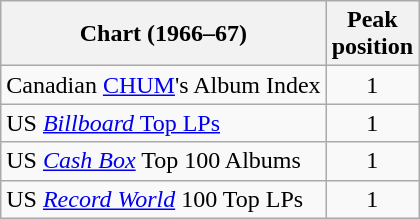<table class="wikitable sortable" style="text-align:center;">
<tr>
<th>Chart (1966–67)</th>
<th>Peak<br>position</th>
</tr>
<tr>
<td align="left">Canadian <a href='#'>CHUM</a>'s Album Index</td>
<td>1</td>
</tr>
<tr>
<td align="left">US <a href='#'><em>Billboard</em> Top LPs</a></td>
<td>1</td>
</tr>
<tr>
<td align="left">US <em><a href='#'>Cash Box</a></em> Top 100 Albums</td>
<td>1</td>
</tr>
<tr>
<td align="left">US <em><a href='#'>Record World</a></em> 100 Top LPs</td>
<td>1</td>
</tr>
</table>
